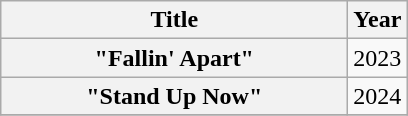<table class="wikitable plainrowheaders" style="text-align:center;">
<tr>
<th scope="col" rowspan="1" style="width:14em;">Title</th>
<th scope="col" rowspan="1">Year</th>
</tr>
<tr>
<th scope="row">"Fallin' Apart"</th>
<td>2023</td>
</tr>
<tr>
<th scope="row">"Stand Up Now"</th>
<td>2024</td>
</tr>
<tr>
</tr>
</table>
